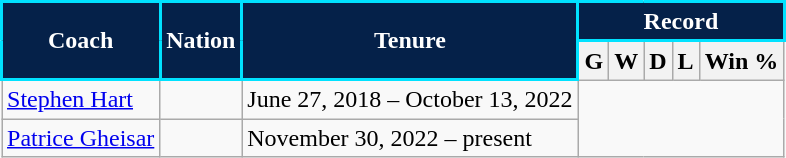<table class="wikitable" style="text-align:left">
<tr>
<th style="background:#052149; color:#fff; border:2px solid #00e2ff;" scope="col" rowspan="2">Coach</th>
<th style="background:#052149; color:#fff; border:2px solid #00e2ff;" scope="col" rowspan="2">Nation</th>
<th style="background:#052149; color:#fff; border:2px solid #00e2ff;" scope="col" rowspan="2">Tenure</th>
<th colspan="5" style="background:#052149; color:#fff; border:2px solid #00e2ff;" scope="col">Record</th>
</tr>
<tr>
<th>G</th>
<th>W</th>
<th>D</th>
<th>L</th>
<th>Win %</th>
</tr>
<tr>
<td><a href='#'>Stephen Hart</a></td>
<td></td>
<td>June 27, 2018 – October 13, 2022<br></td>
</tr>
<tr>
<td><a href='#'>Patrice Gheisar</a></td>
<td></td>
<td>November 30, 2022 – present<br></td>
</tr>
</table>
